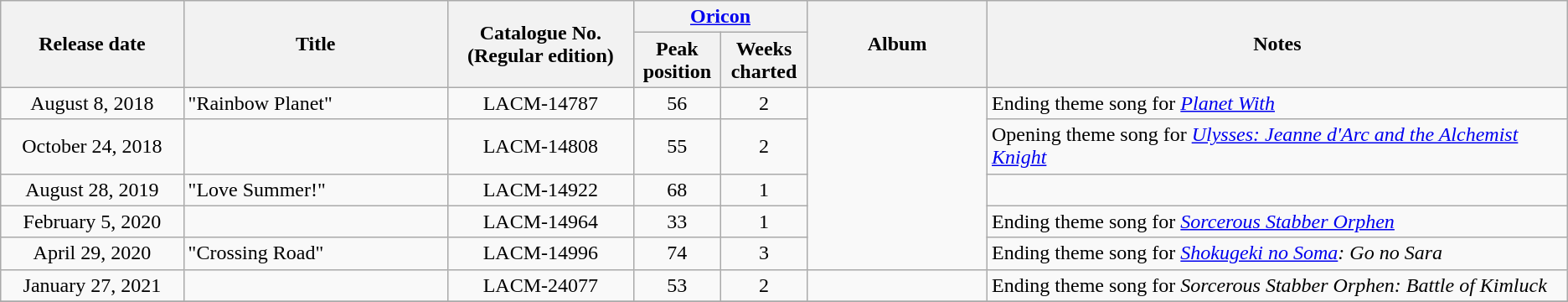<table class="wikitable plainrowheaders" style="text-align:center">
<tr>
<th rowspan=2; style="width:10em;">Release date</th>
<th rowspan=2; style="width:15em;">Title</th>
<th rowspan=2; style="width:10em;">Catalogue No.<br>(Regular edition)</th>
<th colspan=2; style="width:8em;"><a href='#'>Oricon</a></th>
<th rowspan=2; style="width:10em;">Album</th>
<th rowspan=2; style="width:35em;">Notes</th>
</tr>
<tr>
<th style="width:4em;">Peak<br>position</th>
<th style="width:4em;">Weeks<br>charted</th>
</tr>
<tr>
<td>August 8, 2018</td>
<td align=left>"Rainbow Planet"</td>
<td>LACM-14787</td>
<td>56</td>
<td>2</td>
<td rowspan="5"></td>
<td align=left>Ending theme song for <em><a href='#'>Planet With</a></em></td>
</tr>
<tr>
<td>October 24, 2018</td>
<td align=left></td>
<td>LACM-14808</td>
<td>55</td>
<td>2</td>
<td align=left>Opening theme song for <em><a href='#'>Ulysses: Jeanne d'Arc and the Alchemist Knight</a></em></td>
</tr>
<tr>
<td>August 28, 2019</td>
<td align=left>"Love Summer!"</td>
<td>LACM-14922</td>
<td>68</td>
<td>1</td>
<td></td>
</tr>
<tr>
<td>February 5, 2020</td>
<td align=left></td>
<td>LACM-14964</td>
<td>33</td>
<td>1</td>
<td align=left>Ending theme song for <em><a href='#'>Sorcerous Stabber Orphen</a></em></td>
</tr>
<tr>
<td>April 29, 2020</td>
<td align=left>"Crossing Road"</td>
<td>LACM-14996</td>
<td>74</td>
<td>3</td>
<td align=left>Ending theme song for <em><a href='#'>Shokugeki no Soma</a>: Go no Sara</em></td>
</tr>
<tr>
<td>January 27, 2021</td>
<td align=left></td>
<td>LACM-24077</td>
<td>53</td>
<td>2</td>
<td></td>
<td align=left>Ending theme song for <em>Sorcerous Stabber Orphen: Battle of Kimluck</em></td>
</tr>
<tr>
</tr>
</table>
